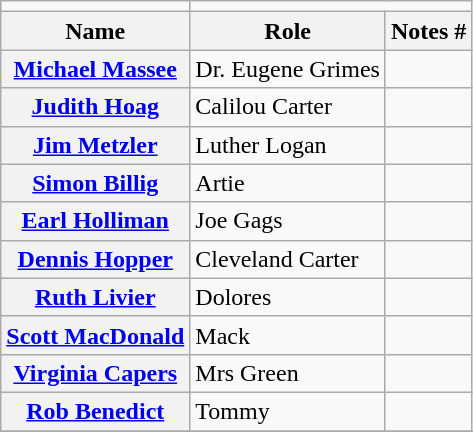<table class="wikitable plainrowheaders sortable">
<tr>
<td></td>
</tr>
<tr>
<th scope="col" class="unsortable">Name</th>
<th scope="col">Role</th>
<th scope="col" class="unsortable">Notes #</th>
</tr>
<tr>
<th scope="row"><a href='#'>Michael Massee</a></th>
<td>Dr. Eugene Grimes</td>
<td></td>
</tr>
<tr>
<th scope="row"><a href='#'>Judith Hoag</a></th>
<td>Calilou Carter</td>
<td></td>
</tr>
<tr>
<th scope="row"><a href='#'>Jim Metzler</a></th>
<td>Luther Logan</td>
<td></td>
</tr>
<tr>
<th scope="row"><a href='#'>Simon Billig</a></th>
<td>Artie</td>
<td></td>
</tr>
<tr>
<th scope="row"><a href='#'>Earl Holliman</a></th>
<td>Joe Gags</td>
<td></td>
</tr>
<tr>
<th scope="row"><a href='#'>Dennis Hopper</a></th>
<td>Cleveland Carter</td>
<td></td>
</tr>
<tr>
<th scope="row"><a href='#'>Ruth Livier</a></th>
<td>Dolores</td>
<td></td>
</tr>
<tr>
<th scope="row"><a href='#'>Scott MacDonald</a></th>
<td>Mack</td>
<td></td>
</tr>
<tr>
<th scope="row"><a href='#'>Virginia Capers</a></th>
<td>Mrs Green</td>
<td></td>
</tr>
<tr>
<th scope="row"><a href='#'>Rob Benedict</a></th>
<td>Tommy</td>
<td></td>
</tr>
<tr>
</tr>
</table>
